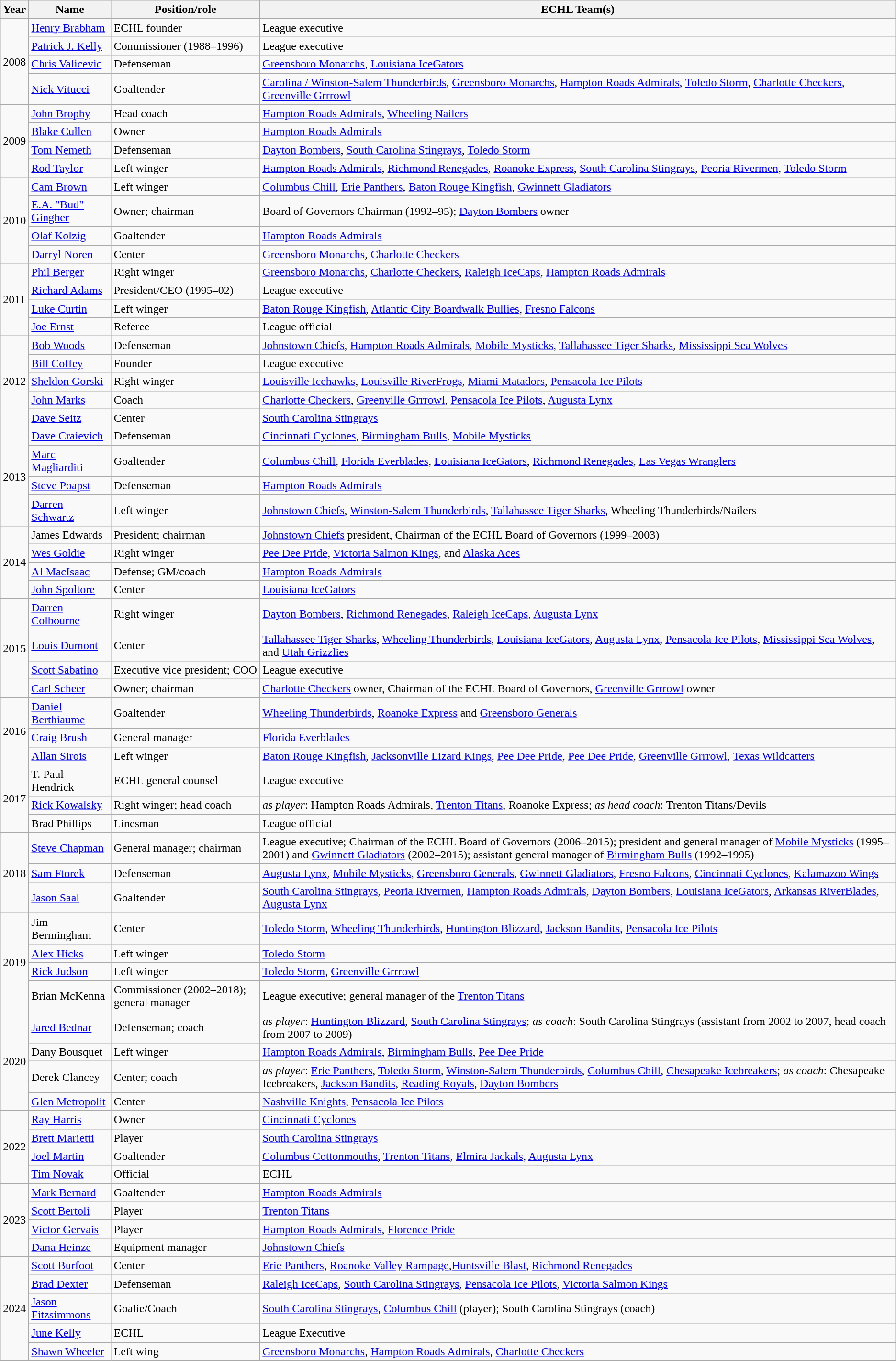<table class="wikitable">
<tr>
<th>Year</th>
<th>Name</th>
<th>Position/role</th>
<th>ECHL Team(s)</th>
</tr>
<tr>
<td rowspan="4">2008</td>
<td><a href='#'>Henry Brabham</a></td>
<td>ECHL founder</td>
<td>League executive</td>
</tr>
<tr>
<td><a href='#'>Patrick J. Kelly</a></td>
<td>Commissioner (1988–1996)</td>
<td>League executive</td>
</tr>
<tr>
<td><a href='#'>Chris Valicevic</a></td>
<td>Defenseman</td>
<td><a href='#'>Greensboro Monarchs</a>, <a href='#'>Louisiana IceGators</a></td>
</tr>
<tr>
<td><a href='#'>Nick Vitucci</a></td>
<td>Goaltender</td>
<td><a href='#'>Carolina / Winston-Salem Thunderbirds</a>, <a href='#'>Greensboro Monarchs</a>, <a href='#'>Hampton Roads Admirals</a>, <a href='#'>Toledo Storm</a>, <a href='#'>Charlotte Checkers</a>, <a href='#'>Greenville Grrrowl</a></td>
</tr>
<tr>
<td rowspan="4">2009</td>
<td><a href='#'>John Brophy</a></td>
<td>Head coach</td>
<td><a href='#'>Hampton Roads Admirals</a>, <a href='#'>Wheeling Nailers</a></td>
</tr>
<tr>
<td><a href='#'>Blake Cullen</a></td>
<td>Owner</td>
<td><a href='#'>Hampton Roads Admirals</a></td>
</tr>
<tr>
<td><a href='#'>Tom Nemeth</a></td>
<td>Defenseman</td>
<td><a href='#'>Dayton Bombers</a>, <a href='#'>South Carolina Stingrays</a>, <a href='#'>Toledo Storm</a></td>
</tr>
<tr>
<td><a href='#'>Rod Taylor</a></td>
<td>Left winger</td>
<td><a href='#'>Hampton Roads Admirals</a>, <a href='#'>Richmond Renegades</a>, <a href='#'>Roanoke Express</a>, <a href='#'>South Carolina Stingrays</a>, <a href='#'>Peoria Rivermen</a>, <a href='#'>Toledo Storm</a></td>
</tr>
<tr>
<td rowspan="4">2010</td>
<td><a href='#'>Cam Brown</a></td>
<td>Left winger</td>
<td><a href='#'>Columbus Chill</a>, <a href='#'>Erie Panthers</a>, <a href='#'>Baton Rouge Kingfish</a>, <a href='#'>Gwinnett Gladiators</a></td>
</tr>
<tr>
<td><a href='#'>E.A. "Bud" Gingher</a></td>
<td>Owner; chairman</td>
<td>Board of Governors Chairman (1992–95); <a href='#'>Dayton Bombers</a> owner</td>
</tr>
<tr>
<td><a href='#'>Olaf Kolzig</a></td>
<td>Goaltender</td>
<td><a href='#'>Hampton Roads Admirals</a></td>
</tr>
<tr>
<td><a href='#'>Darryl Noren</a></td>
<td>Center</td>
<td><a href='#'>Greensboro Monarchs</a>, <a href='#'>Charlotte Checkers</a></td>
</tr>
<tr>
<td rowspan="4">2011</td>
<td><a href='#'>Phil Berger</a></td>
<td>Right winger</td>
<td><a href='#'>Greensboro Monarchs</a>, <a href='#'>Charlotte Checkers</a>, <a href='#'>Raleigh IceCaps</a>, <a href='#'>Hampton Roads Admirals</a></td>
</tr>
<tr>
<td><a href='#'>Richard Adams</a></td>
<td>President/CEO (1995–02)</td>
<td>League executive</td>
</tr>
<tr>
<td><a href='#'>Luke Curtin</a></td>
<td>Left winger</td>
<td><a href='#'>Baton Rouge Kingfish</a>, <a href='#'>Atlantic City Boardwalk Bullies</a>, <a href='#'>Fresno Falcons</a></td>
</tr>
<tr>
<td><a href='#'>Joe Ernst</a></td>
<td>Referee</td>
<td>League official</td>
</tr>
<tr>
<td rowspan="5">2012</td>
<td><a href='#'>Bob Woods</a></td>
<td>Defenseman</td>
<td><a href='#'>Johnstown Chiefs</a>, <a href='#'>Hampton Roads Admirals</a>, <a href='#'>Mobile Mysticks</a>, <a href='#'>Tallahassee Tiger Sharks</a>, <a href='#'>Mississippi Sea Wolves</a></td>
</tr>
<tr>
<td><a href='#'>Bill Coffey</a></td>
<td>Founder</td>
<td>League executive</td>
</tr>
<tr>
<td><a href='#'>Sheldon Gorski</a></td>
<td>Right winger</td>
<td><a href='#'>Louisville Icehawks</a>, <a href='#'>Louisville RiverFrogs</a>, <a href='#'>Miami Matadors</a>, <a href='#'>Pensacola Ice Pilots</a></td>
</tr>
<tr>
<td><a href='#'>John Marks</a></td>
<td>Coach</td>
<td><a href='#'>Charlotte Checkers</a>, <a href='#'>Greenville Grrrowl</a>, <a href='#'>Pensacola Ice Pilots</a>, <a href='#'>Augusta Lynx</a></td>
</tr>
<tr>
<td><a href='#'>Dave Seitz</a></td>
<td>Center</td>
<td><a href='#'>South Carolina Stingrays</a></td>
</tr>
<tr>
<td rowspan="4">2013</td>
<td><a href='#'>Dave Craievich</a></td>
<td>Defenseman</td>
<td><a href='#'>Cincinnati Cyclones</a>, <a href='#'>Birmingham Bulls</a>, <a href='#'>Mobile Mysticks</a></td>
</tr>
<tr>
<td><a href='#'>Marc Magliarditi</a></td>
<td>Goaltender</td>
<td><a href='#'>Columbus Chill</a>, <a href='#'>Florida Everblades</a>, <a href='#'>Louisiana IceGators</a>, <a href='#'>Richmond Renegades</a>, <a href='#'>Las Vegas Wranglers</a></td>
</tr>
<tr>
<td><a href='#'>Steve Poapst</a></td>
<td>Defenseman</td>
<td><a href='#'>Hampton Roads Admirals</a></td>
</tr>
<tr>
<td><a href='#'>Darren Schwartz</a></td>
<td>Left winger</td>
<td><a href='#'>Johnstown Chiefs</a>, <a href='#'>Winston-Salem Thunderbirds</a>, <a href='#'>Tallahassee Tiger Sharks</a>, Wheeling Thunderbirds/Nailers</td>
</tr>
<tr>
<td rowspan="4">2014</td>
<td>James Edwards</td>
<td>President; chairman</td>
<td><a href='#'>Johnstown Chiefs</a> president, Chairman of the ECHL Board of Governors (1999–2003)</td>
</tr>
<tr>
<td><a href='#'>Wes Goldie</a></td>
<td>Right winger</td>
<td><a href='#'>Pee Dee Pride</a>, <a href='#'>Victoria Salmon Kings</a>, and <a href='#'>Alaska Aces</a></td>
</tr>
<tr>
<td><a href='#'>Al MacIsaac</a></td>
<td>Defense; GM/coach</td>
<td><a href='#'>Hampton Roads Admirals</a></td>
</tr>
<tr>
<td><a href='#'>John Spoltore</a></td>
<td>Center</td>
<td><a href='#'>Louisiana IceGators</a></td>
</tr>
<tr>
<td rowspan="4">2015</td>
<td><a href='#'>Darren Colbourne</a></td>
<td>Right winger</td>
<td><a href='#'>Dayton Bombers</a>, <a href='#'>Richmond Renegades</a>, <a href='#'>Raleigh IceCaps</a>, <a href='#'>Augusta Lynx</a></td>
</tr>
<tr>
<td><a href='#'>Louis Dumont</a></td>
<td>Center</td>
<td><a href='#'>Tallahassee Tiger Sharks</a>, <a href='#'>Wheeling Thunderbirds</a>, <a href='#'>Louisiana IceGators</a>, <a href='#'>Augusta Lynx</a>, <a href='#'>Pensacola Ice Pilots</a>, <a href='#'>Mississippi Sea Wolves</a>, and <a href='#'>Utah Grizzlies</a></td>
</tr>
<tr>
<td><a href='#'>Scott Sabatino</a></td>
<td>Executive vice president; COO</td>
<td>League executive</td>
</tr>
<tr>
<td><a href='#'>Carl Scheer</a></td>
<td>Owner; chairman</td>
<td><a href='#'>Charlotte Checkers</a> owner, Chairman of the ECHL Board of Governors, <a href='#'>Greenville Grrrowl</a> owner</td>
</tr>
<tr>
<td rowspan="3">2016</td>
<td><a href='#'>Daniel Berthiaume</a></td>
<td>Goaltender</td>
<td><a href='#'>Wheeling Thunderbirds</a>, <a href='#'>Roanoke Express</a> and <a href='#'>Greensboro Generals</a></td>
</tr>
<tr>
<td><a href='#'>Craig Brush</a></td>
<td>General manager</td>
<td><a href='#'>Florida Everblades</a></td>
</tr>
<tr>
<td><a href='#'>Allan Sirois</a></td>
<td>Left winger</td>
<td><a href='#'>Baton Rouge Kingfish</a>, <a href='#'>Jacksonville Lizard Kings</a>, <a href='#'>Pee Dee Pride</a>, <a href='#'>Pee Dee Pride</a>, <a href='#'>Greenville Grrrowl</a>, <a href='#'>Texas Wildcatters</a></td>
</tr>
<tr>
<td rowspan="3">2017</td>
<td>T. Paul Hendrick</td>
<td>ECHL general counsel</td>
<td>League executive</td>
</tr>
<tr>
<td><a href='#'>Rick Kowalsky</a></td>
<td>Right winger; head coach</td>
<td><em>as player</em>: Hampton Roads Admirals, <a href='#'>Trenton Titans</a>, Roanoke Express; <em>as head coach</em>: Trenton Titans/Devils</td>
</tr>
<tr>
<td>Brad Phillips</td>
<td>Linesman</td>
<td>League official</td>
</tr>
<tr>
<td rowspan="3">2018</td>
<td><a href='#'>Steve Chapman</a></td>
<td>General manager; chairman</td>
<td>League executive; Chairman of the ECHL Board of Governors (2006–2015); president and general manager of <a href='#'>Mobile Mysticks</a> (1995–2001) and <a href='#'>Gwinnett Gladiators</a> (2002–2015); assistant general manager of <a href='#'>Birmingham Bulls</a> (1992–1995)</td>
</tr>
<tr>
<td><a href='#'>Sam Ftorek</a></td>
<td>Defenseman</td>
<td><a href='#'>Augusta Lynx</a>, <a href='#'>Mobile Mysticks</a>, <a href='#'>Greensboro Generals</a>, <a href='#'>Gwinnett Gladiators</a>, <a href='#'>Fresno Falcons</a>, <a href='#'>Cincinnati Cyclones</a>, <a href='#'>Kalamazoo Wings</a></td>
</tr>
<tr>
<td><a href='#'>Jason Saal</a></td>
<td>Goaltender</td>
<td><a href='#'>South Carolina Stingrays</a>, <a href='#'>Peoria Rivermen</a>, <a href='#'>Hampton Roads Admirals</a>, <a href='#'>Dayton Bombers</a>, <a href='#'>Louisiana IceGators</a>, <a href='#'>Arkansas RiverBlades</a>, <a href='#'>Augusta Lynx</a></td>
</tr>
<tr>
<td rowspan="4">2019</td>
<td>Jim Bermingham</td>
<td>Center</td>
<td><a href='#'>Toledo Storm</a>, <a href='#'>Wheeling Thunderbirds</a>, <a href='#'>Huntington Blizzard</a>, <a href='#'>Jackson Bandits</a>, <a href='#'>Pensacola Ice Pilots</a></td>
</tr>
<tr>
<td><a href='#'>Alex Hicks</a></td>
<td>Left winger</td>
<td><a href='#'>Toledo Storm</a></td>
</tr>
<tr>
<td><a href='#'>Rick Judson</a></td>
<td>Left winger</td>
<td><a href='#'>Toledo Storm</a>, <a href='#'>Greenville Grrrowl</a></td>
</tr>
<tr>
<td>Brian McKenna</td>
<td>Commissioner (2002–2018); general manager</td>
<td>League executive; general manager of the <a href='#'>Trenton Titans</a></td>
</tr>
<tr>
<td rowspan="4">2020</td>
<td><a href='#'>Jared Bednar</a></td>
<td>Defenseman; coach</td>
<td><em>as player</em>: <a href='#'>Huntington Blizzard</a>, <a href='#'>South Carolina Stingrays</a>; <em>as coach</em>: South Carolina Stingrays (assistant from 2002 to 2007, head coach from 2007 to 2009)</td>
</tr>
<tr>
<td>Dany Bousquet</td>
<td>Left winger</td>
<td><a href='#'>Hampton Roads Admirals</a>, <a href='#'>Birmingham Bulls</a>, <a href='#'>Pee Dee Pride</a></td>
</tr>
<tr>
<td>Derek Clancey</td>
<td>Center; coach</td>
<td><em>as player</em>: <a href='#'>Erie Panthers</a>, <a href='#'>Toledo Storm</a>, <a href='#'>Winston-Salem Thunderbirds</a>, <a href='#'>Columbus Chill</a>, <a href='#'>Chesapeake Icebreakers</a>; <em>as coach</em>: Chesapeake Icebreakers, <a href='#'>Jackson Bandits</a>, <a href='#'>Reading Royals</a>, <a href='#'>Dayton Bombers</a></td>
</tr>
<tr>
<td><a href='#'>Glen Metropolit</a></td>
<td>Center</td>
<td><a href='#'>Nashville Knights</a>, <a href='#'>Pensacola Ice Pilots</a></td>
</tr>
<tr>
<td rowspan="4">2022</td>
<td><a href='#'>Ray Harris</a></td>
<td>Owner</td>
<td><a href='#'>Cincinnati Cyclones</a></td>
</tr>
<tr>
<td><a href='#'>Brett Marietti</a></td>
<td>Player</td>
<td><a href='#'>South Carolina Stingrays</a></td>
</tr>
<tr>
<td><a href='#'>Joel Martin</a></td>
<td>Goaltender</td>
<td><a href='#'>Columbus Cottonmouths</a>, <a href='#'>Trenton Titans</a>, <a href='#'>Elmira Jackals</a>, <a href='#'>Augusta Lynx</a></td>
</tr>
<tr>
<td><a href='#'>Tim Novak</a></td>
<td>Official</td>
<td>ECHL</td>
</tr>
<tr>
<td rowspan="4">2023</td>
<td><a href='#'>Mark Bernard</a></td>
<td>Goaltender</td>
<td><a href='#'>Hampton Roads Admirals</a></td>
</tr>
<tr>
<td><a href='#'>Scott Bertoli</a></td>
<td>Player</td>
<td><a href='#'>Trenton Titans</a></td>
</tr>
<tr>
<td><a href='#'>Victor Gervais</a></td>
<td>Player</td>
<td><a href='#'>Hampton Roads Admirals</a>, <a href='#'>Florence Pride</a></td>
</tr>
<tr>
<td><a href='#'>Dana Heinze</a></td>
<td>Equipment manager</td>
<td><a href='#'>Johnstown Chiefs</a></td>
</tr>
<tr>
<td rowspan="5">2024</td>
<td><a href='#'>Scott Burfoot</a></td>
<td>Center</td>
<td><a href='#'>Erie Panthers</a>, <a href='#'>Roanoke Valley Rampage</a>,<a href='#'>Huntsville Blast</a>, <a href='#'>Richmond Renegades</a></td>
</tr>
<tr>
<td><a href='#'>Brad Dexter</a></td>
<td>Defenseman</td>
<td><a href='#'>Raleigh IceCaps</a>, <a href='#'>South Carolina Stingrays</a>, <a href='#'>Pensacola Ice Pilots</a>, <a href='#'>Victoria Salmon Kings</a></td>
</tr>
<tr>
<td><a href='#'>Jason Fitzsimmons</a></td>
<td>Goalie/Coach</td>
<td><a href='#'>South Carolina Stingrays</a>, <a href='#'>Columbus Chill</a> (player); South Carolina Stingrays (coach)</td>
</tr>
<tr>
<td><a href='#'>June Kelly</a></td>
<td>ECHL</td>
<td>League Executive</td>
</tr>
<tr>
<td><a href='#'>Shawn Wheeler</a></td>
<td>Left wing</td>
<td><a href='#'>Greensboro Monarchs</a>, <a href='#'>Hampton Roads Admirals</a>, <a href='#'>Charlotte Checkers</a></td>
</tr>
</table>
